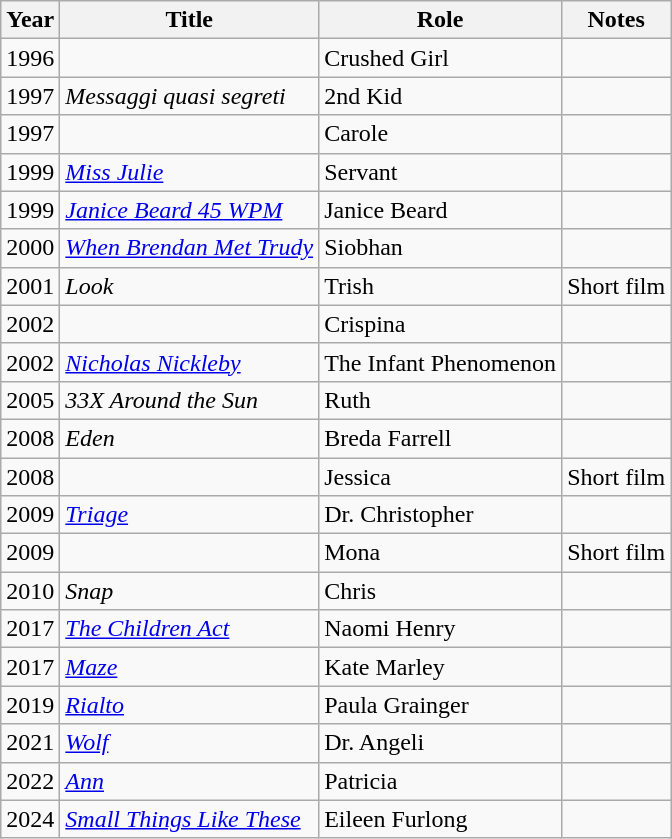<table class="wikitable sortable">
<tr>
<th>Year</th>
<th>Title</th>
<th>Role</th>
<th class="unsortable">Notes</th>
</tr>
<tr>
<td>1996</td>
<td><em></em></td>
<td>Crushed Girl</td>
<td></td>
</tr>
<tr>
<td>1997</td>
<td><em>Messaggi quasi segreti</em></td>
<td>2nd Kid</td>
<td></td>
</tr>
<tr>
<td>1997</td>
<td><em></em></td>
<td>Carole</td>
<td></td>
</tr>
<tr>
<td>1999</td>
<td><em><a href='#'>Miss Julie</a></em></td>
<td>Servant</td>
<td></td>
</tr>
<tr>
<td>1999</td>
<td><em><a href='#'>Janice Beard 45 WPM</a></em></td>
<td>Janice Beard</td>
<td></td>
</tr>
<tr>
<td>2000</td>
<td><em><a href='#'>When Brendan Met Trudy</a></em></td>
<td>Siobhan</td>
<td></td>
</tr>
<tr>
<td>2001</td>
<td><em>Look</em></td>
<td>Trish</td>
<td>Short film</td>
</tr>
<tr>
<td>2002</td>
<td><em></em></td>
<td>Crispina</td>
<td></td>
</tr>
<tr>
<td>2002</td>
<td><em><a href='#'>Nicholas Nickleby</a></em></td>
<td>The Infant Phenomenon</td>
<td></td>
</tr>
<tr>
<td>2005</td>
<td><em>33X Around the Sun</em></td>
<td>Ruth</td>
<td></td>
</tr>
<tr>
<td>2008</td>
<td><em>Eden</em></td>
<td>Breda Farrell</td>
<td></td>
</tr>
<tr>
<td>2008</td>
<td><em></em></td>
<td>Jessica</td>
<td>Short film</td>
</tr>
<tr>
<td>2009</td>
<td><em><a href='#'>Triage</a></em></td>
<td>Dr. Christopher</td>
<td></td>
</tr>
<tr>
<td>2009</td>
<td><em></em></td>
<td>Mona</td>
<td>Short film</td>
</tr>
<tr>
<td>2010</td>
<td><em>Snap</em></td>
<td>Chris</td>
<td></td>
</tr>
<tr>
<td>2017</td>
<td><em><a href='#'>The Children Act</a></em></td>
<td>Naomi Henry</td>
<td></td>
</tr>
<tr>
<td>2017</td>
<td><em><a href='#'>Maze</a></em></td>
<td>Kate Marley</td>
<td></td>
</tr>
<tr>
<td>2019</td>
<td><em><a href='#'>Rialto</a></em></td>
<td>Paula Grainger</td>
<td></td>
</tr>
<tr>
<td>2021</td>
<td><em><a href='#'>Wolf</a></em></td>
<td>Dr. Angeli</td>
<td></td>
</tr>
<tr>
<td>2022</td>
<td><em><a href='#'>Ann</a></em></td>
<td>Patricia</td>
<td></td>
</tr>
<tr>
<td>2024</td>
<td><em><a href='#'>Small Things Like These</a></em></td>
<td>Eileen Furlong</td>
<td></td>
</tr>
</table>
